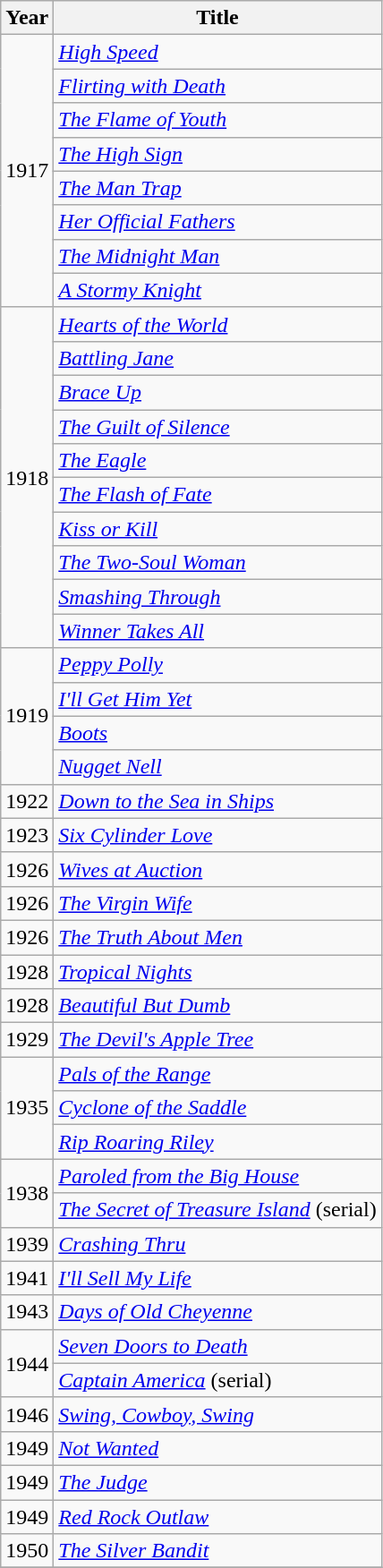<table class="wikitable">
<tr>
<th>Year</th>
<th>Title</th>
</tr>
<tr>
<td rowspan="8">1917</td>
<td><em><a href='#'>High Speed</a></em></td>
</tr>
<tr>
<td><em><a href='#'>Flirting with Death</a></em></td>
</tr>
<tr>
<td><em><a href='#'>The Flame of Youth</a></em></td>
</tr>
<tr>
<td><em><a href='#'>The High Sign</a></em></td>
</tr>
<tr>
<td><em><a href='#'>The Man Trap</a></em></td>
</tr>
<tr>
<td><em><a href='#'>Her Official Fathers</a></em></td>
</tr>
<tr>
<td><em><a href='#'>The Midnight Man</a></em></td>
</tr>
<tr>
<td><em><a href='#'>A Stormy Knight</a></em></td>
</tr>
<tr>
<td rowspan="10">1918</td>
<td><em><a href='#'>Hearts of the World</a></em></td>
</tr>
<tr>
<td><em><a href='#'>Battling Jane</a></em></td>
</tr>
<tr>
<td><em><a href='#'>Brace Up</a></em></td>
</tr>
<tr>
<td><em><a href='#'>The Guilt of Silence</a></em></td>
</tr>
<tr>
<td><em><a href='#'>The Eagle</a></em></td>
</tr>
<tr>
<td><em><a href='#'>The Flash of Fate</a></em></td>
</tr>
<tr>
<td><em><a href='#'>Kiss or Kill</a></em></td>
</tr>
<tr>
<td><em><a href='#'>The Two-Soul Woman</a></em></td>
</tr>
<tr>
<td><em><a href='#'>Smashing Through</a></em></td>
</tr>
<tr>
<td><em><a href='#'>Winner Takes All</a></em></td>
</tr>
<tr>
<td rowspan="4">1919</td>
<td><em><a href='#'>Peppy Polly</a></em></td>
</tr>
<tr>
<td><em><a href='#'>I'll Get Him Yet</a></em></td>
</tr>
<tr>
<td><em><a href='#'>Boots</a></em></td>
</tr>
<tr>
<td><em><a href='#'>Nugget Nell</a></em></td>
</tr>
<tr>
<td>1922</td>
<td><em><a href='#'>Down to the Sea in Ships</a></em></td>
</tr>
<tr>
<td>1923</td>
<td><em><a href='#'>Six Cylinder Love</a></em></td>
</tr>
<tr>
<td>1926</td>
<td><em><a href='#'>Wives at Auction</a></em></td>
</tr>
<tr>
<td>1926</td>
<td><em><a href='#'>The Virgin Wife</a></em></td>
</tr>
<tr>
<td>1926</td>
<td><em><a href='#'>The Truth About Men</a></em></td>
</tr>
<tr>
<td>1928</td>
<td><em><a href='#'>Tropical Nights</a></em></td>
</tr>
<tr>
<td>1928</td>
<td><em><a href='#'>Beautiful But Dumb</a></em></td>
</tr>
<tr>
<td>1929</td>
<td><em><a href='#'>The Devil's Apple Tree</a></em></td>
</tr>
<tr>
<td rowspan="3">1935</td>
<td><em><a href='#'>Pals of the Range</a></em></td>
</tr>
<tr>
<td><em><a href='#'>Cyclone of the Saddle</a></em></td>
</tr>
<tr>
<td><em><a href='#'>Rip Roaring Riley</a></em></td>
</tr>
<tr>
<td rowspan="2">1938</td>
<td><em><a href='#'>Paroled from the Big House</a></em></td>
</tr>
<tr>
<td><em><a href='#'>The Secret of Treasure Island</a></em> (serial)</td>
</tr>
<tr>
<td>1939</td>
<td><em><a href='#'>Crashing Thru</a></em></td>
</tr>
<tr>
<td>1941</td>
<td><em><a href='#'>I'll Sell My Life</a></em></td>
</tr>
<tr>
<td>1943</td>
<td><em><a href='#'>Days of Old Cheyenne</a></em></td>
</tr>
<tr>
<td rowspan="2">1944</td>
<td><em><a href='#'>Seven Doors to Death</a></em></td>
</tr>
<tr>
<td><em><a href='#'>Captain America</a></em> (serial)</td>
</tr>
<tr>
<td>1946</td>
<td><em><a href='#'>Swing, Cowboy, Swing</a></em></td>
</tr>
<tr>
<td>1949</td>
<td><em><a href='#'>Not Wanted</a></em></td>
</tr>
<tr>
<td>1949</td>
<td><em><a href='#'>The Judge</a></em></td>
</tr>
<tr>
<td>1949</td>
<td><em><a href='#'>Red Rock Outlaw</a></em></td>
</tr>
<tr>
<td>1950</td>
<td><em><a href='#'>The Silver Bandit</a></em></td>
</tr>
<tr>
</tr>
</table>
